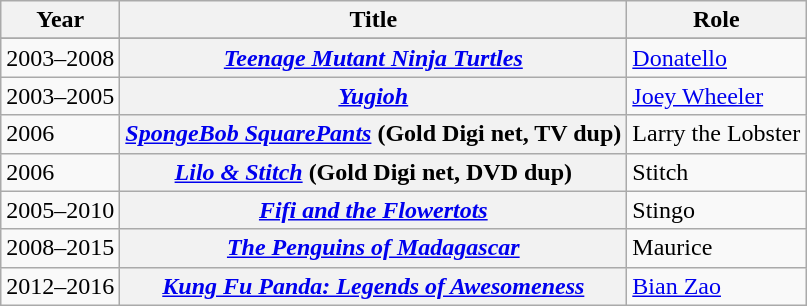<table class="wikitable plainrowheaders sortable">
<tr>
<th scope="col">Year</th>
<th scope="col">Title</th>
<th scope="col">Role</th>
</tr>
<tr>
</tr>
<tr>
<td>2003–2008</td>
<th scope="row"><em><a href='#'>Teenage Mutant Ninja Turtles</a></em></th>
<td><a href='#'>Donatello</a></td>
</tr>
<tr>
<td>2003–2005</td>
<th scope="row"><em><a href='#'>Yugioh</a></em></th>
<td><a href='#'>Joey Wheeler</a></td>
</tr>
<tr>
<td>2006</td>
<th scope="row"><em><a href='#'>SpongeBob SquarePants</a></em> (Gold Digi net, TV dup)</th>
<td>Larry the Lobster</td>
</tr>
<tr>
<td>2006</td>
<th scope="row"><em><a href='#'>Lilo & Stitch</a></em> (Gold Digi net, DVD dup)</th>
<td>Stitch</td>
</tr>
<tr>
<td>2005–2010</td>
<th scope="row"><em><a href='#'>Fifi and the Flowertots</a></em></th>
<td>Stingo</td>
</tr>
<tr>
<td>2008–2015</td>
<th scope="row"><em><a href='#'>The Penguins of Madagascar</a></em></th>
<td>Maurice</td>
</tr>
<tr>
<td>2012–2016</td>
<th scope="row"><em><a href='#'>Kung Fu Panda: Legends of Awesomeness</a></em></th>
<td><a href='#'>Bian Zao</a></td>
</tr>
</table>
